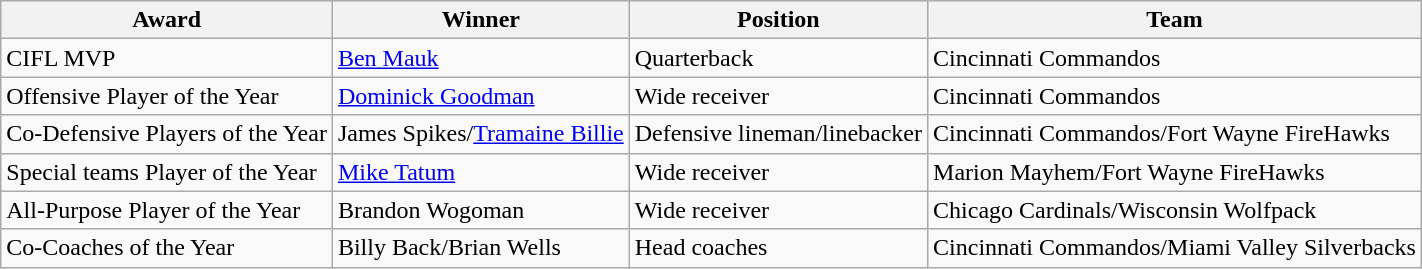<table class="wikitable">
<tr>
<th>Award</th>
<th>Winner</th>
<th>Position</th>
<th>Team</th>
</tr>
<tr>
<td>CIFL MVP</td>
<td><a href='#'>Ben Mauk</a></td>
<td>Quarterback</td>
<td>Cincinnati Commandos</td>
</tr>
<tr>
<td>Offensive Player of the Year</td>
<td><a href='#'>Dominick Goodman</a></td>
<td>Wide receiver</td>
<td>Cincinnati Commandos</td>
</tr>
<tr>
<td>Co-Defensive Players of the Year</td>
<td>James Spikes/<a href='#'>Tramaine Billie</a></td>
<td>Defensive lineman/linebacker</td>
<td>Cincinnati Commandos/Fort Wayne FireHawks</td>
</tr>
<tr>
<td>Special teams Player of the Year</td>
<td><a href='#'>Mike Tatum</a></td>
<td>Wide receiver</td>
<td>Marion Mayhem/Fort Wayne FireHawks</td>
</tr>
<tr>
<td>All-Purpose Player of the Year</td>
<td>Brandon Wogoman</td>
<td>Wide receiver</td>
<td>Chicago Cardinals/Wisconsin Wolfpack</td>
</tr>
<tr>
<td>Co-Coaches of the Year</td>
<td>Billy Back/Brian Wells</td>
<td>Head coaches</td>
<td>Cincinnati Commandos/Miami Valley Silverbacks</td>
</tr>
</table>
